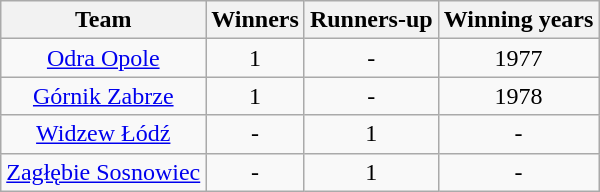<table class="wikitable" style="text-align: center">
<tr>
<th>Team</th>
<th>Winners</th>
<th>Runners-up</th>
<th>Winning years</th>
</tr>
<tr>
<td><a href='#'>Odra Opole</a></td>
<td>1</td>
<td>-</td>
<td>1977</td>
</tr>
<tr>
<td><a href='#'>Górnik Zabrze</a></td>
<td>1</td>
<td>-</td>
<td>1978</td>
</tr>
<tr>
<td><a href='#'>Widzew Łódź</a></td>
<td>-</td>
<td>1</td>
<td>-</td>
</tr>
<tr>
<td><a href='#'>Zagłębie Sosnowiec</a></td>
<td>-</td>
<td>1</td>
<td>-</td>
</tr>
</table>
